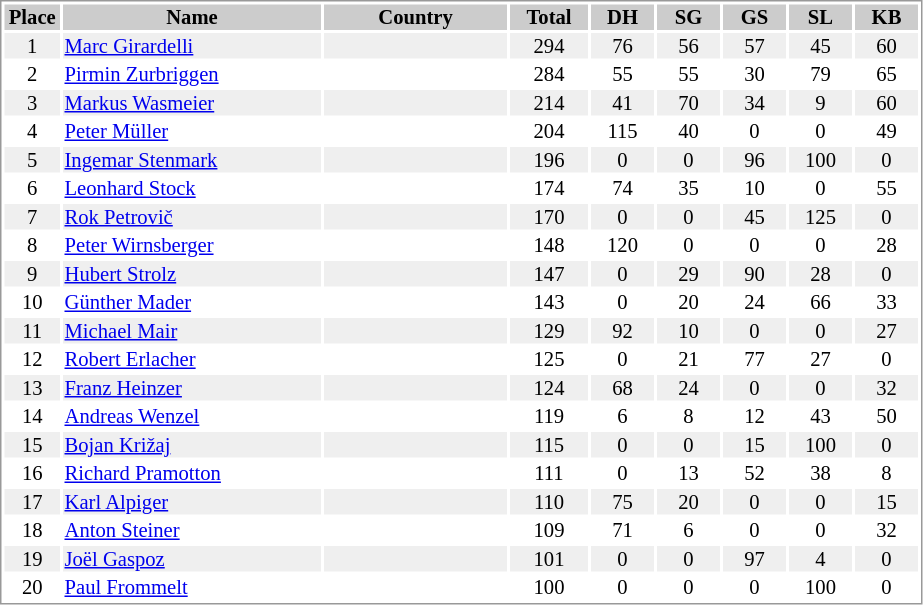<table border="0" style="border: 1px solid #999; background-color:#FFFFFF; text-align:center; font-size:86%; line-height:15px;">
<tr align="center" bgcolor="#CCCCCC">
<th width=35>Place</th>
<th width=170>Name</th>
<th width=120>Country</th>
<th width=50>Total</th>
<th width=40>DH</th>
<th width=40>SG</th>
<th width=40>GS</th>
<th width=40>SL</th>
<th width=40>KB</th>
</tr>
<tr bgcolor="#EFEFEF">
<td>1</td>
<td align="left"><a href='#'>Marc Girardelli</a></td>
<td align="left"></td>
<td>294</td>
<td>76</td>
<td>56</td>
<td>57</td>
<td>45</td>
<td>60</td>
</tr>
<tr>
<td>2</td>
<td align="left"><a href='#'>Pirmin Zurbriggen</a></td>
<td align="left"></td>
<td>284</td>
<td>55</td>
<td>55</td>
<td>30</td>
<td>79</td>
<td>65</td>
</tr>
<tr bgcolor="#EFEFEF">
<td>3</td>
<td align="left"><a href='#'>Markus Wasmeier</a></td>
<td align="left"></td>
<td>214</td>
<td>41</td>
<td>70</td>
<td>34</td>
<td>9</td>
<td>60</td>
</tr>
<tr>
<td>4</td>
<td align="left"><a href='#'>Peter Müller</a></td>
<td align="left"></td>
<td>204</td>
<td>115</td>
<td>40</td>
<td>0</td>
<td>0</td>
<td>49</td>
</tr>
<tr bgcolor="#EFEFEF">
<td>5</td>
<td align="left"><a href='#'>Ingemar Stenmark</a></td>
<td align="left"></td>
<td>196</td>
<td>0</td>
<td>0</td>
<td>96</td>
<td>100</td>
<td>0</td>
</tr>
<tr>
<td>6</td>
<td align="left"><a href='#'>Leonhard Stock</a></td>
<td align="left"></td>
<td>174</td>
<td>74</td>
<td>35</td>
<td>10</td>
<td>0</td>
<td>55</td>
</tr>
<tr bgcolor="#EFEFEF">
<td>7</td>
<td align="left"><a href='#'>Rok Petrovič</a></td>
<td align="left"></td>
<td>170</td>
<td>0</td>
<td>0</td>
<td>45</td>
<td>125</td>
<td>0</td>
</tr>
<tr>
<td>8</td>
<td align="left"><a href='#'>Peter Wirnsberger</a></td>
<td align="left"></td>
<td>148</td>
<td>120</td>
<td>0</td>
<td>0</td>
<td>0</td>
<td>28</td>
</tr>
<tr bgcolor="#EFEFEF">
<td>9</td>
<td align="left"><a href='#'>Hubert Strolz</a></td>
<td align="left"></td>
<td>147</td>
<td>0</td>
<td>29</td>
<td>90</td>
<td>28</td>
<td>0</td>
</tr>
<tr>
<td>10</td>
<td align="left"><a href='#'>Günther Mader</a></td>
<td align="left"></td>
<td>143</td>
<td>0</td>
<td>20</td>
<td>24</td>
<td>66</td>
<td>33</td>
</tr>
<tr bgcolor="#EFEFEF">
<td>11</td>
<td align="left"><a href='#'>Michael Mair</a></td>
<td align="left"></td>
<td>129</td>
<td>92</td>
<td>10</td>
<td>0</td>
<td>0</td>
<td>27</td>
</tr>
<tr>
<td>12</td>
<td align="left"><a href='#'>Robert Erlacher</a></td>
<td align="left"></td>
<td>125</td>
<td>0</td>
<td>21</td>
<td>77</td>
<td>27</td>
<td>0</td>
</tr>
<tr bgcolor="#EFEFEF">
<td>13</td>
<td align="left"><a href='#'>Franz Heinzer</a></td>
<td align="left"></td>
<td>124</td>
<td>68</td>
<td>24</td>
<td>0</td>
<td>0</td>
<td>32</td>
</tr>
<tr>
<td>14</td>
<td align="left"><a href='#'>Andreas Wenzel</a></td>
<td align="left"></td>
<td>119</td>
<td>6</td>
<td>8</td>
<td>12</td>
<td>43</td>
<td>50</td>
</tr>
<tr bgcolor="#EFEFEF">
<td>15</td>
<td align="left"><a href='#'>Bojan Križaj</a></td>
<td align="left"></td>
<td>115</td>
<td>0</td>
<td>0</td>
<td>15</td>
<td>100</td>
<td>0</td>
</tr>
<tr>
<td>16</td>
<td align="left"><a href='#'>Richard Pramotton</a></td>
<td align="left"></td>
<td>111</td>
<td>0</td>
<td>13</td>
<td>52</td>
<td>38</td>
<td>8</td>
</tr>
<tr bgcolor="#EFEFEF">
<td>17</td>
<td align="left"><a href='#'>Karl Alpiger</a></td>
<td align="left"></td>
<td>110</td>
<td>75</td>
<td>20</td>
<td>0</td>
<td>0</td>
<td>15</td>
</tr>
<tr>
<td>18</td>
<td align="left"><a href='#'>Anton Steiner</a></td>
<td align="left"></td>
<td>109</td>
<td>71</td>
<td>6</td>
<td>0</td>
<td>0</td>
<td>32</td>
</tr>
<tr bgcolor="#EFEFEF">
<td>19</td>
<td align="left"><a href='#'>Joël Gaspoz</a></td>
<td align="left"></td>
<td>101</td>
<td>0</td>
<td>0</td>
<td>97</td>
<td>4</td>
<td>0</td>
</tr>
<tr>
<td>20</td>
<td align="left"><a href='#'>Paul Frommelt</a></td>
<td align="left"></td>
<td>100</td>
<td>0</td>
<td>0</td>
<td>0</td>
<td>100</td>
<td>0</td>
</tr>
</table>
